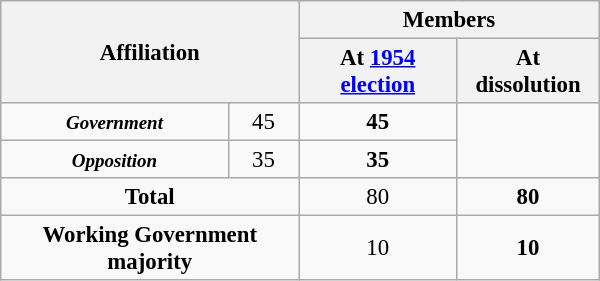<table class="wikitable" border="1" style="font-size:95%; width:300pt; text-align:center">
<tr>
<th colspan="2" rowspan="2" style="text-align:center;vertical-align:middle; ">Affiliation</th>
<th colspan="2" style="vertical-align:top;">Members</th>
</tr>
<tr>
<th>At <a href='#'>1954 election</a></th>
<th>At dissolution</th>
</tr>
<tr>
<td> <small><strong><em>Government</em></strong></small></td>
<td>45</td>
<td><strong>45</strong></td>
</tr>
<tr>
<td> <small><strong><em>Opposition</em></strong></small></td>
<td>35</td>
<td><strong>35</strong></td>
</tr>
<tr>
<td colspan="2" rowspan="1"><strong>Total</strong><br></td>
<td>80</td>
<td><strong>80</strong></td>
</tr>
<tr>
<td colspan="2" rowspan="1"><strong>Working Government majority</strong></td>
<td>10</td>
<td><strong>10</strong></td>
</tr>
</table>
